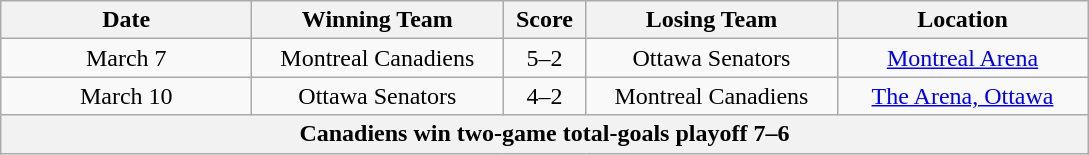<table class="wikitable" style="text-align:center;">
<tr>
<th style="width:10em">Date</th>
<th style="width:10em">Winning Team</th>
<th style="width:3em">Score</th>
<th style="width:10em">Losing Team</th>
<th style="width:10em">Location</th>
</tr>
<tr>
<td>March 7</td>
<td>Montreal Canadiens</td>
<td>5–2</td>
<td>Ottawa Senators</td>
<td><a href='#'>Montreal Arena</a></td>
</tr>
<tr>
<td>March 10</td>
<td>Ottawa Senators</td>
<td>4–2</td>
<td>Montreal Canadiens</td>
<td><a href='#'>The Arena, Ottawa</a></td>
</tr>
<tr>
<th colspan="7" style="text-align:center;"><strong>Canadiens win two-game total-goals playoff 7–6</strong></th>
</tr>
</table>
